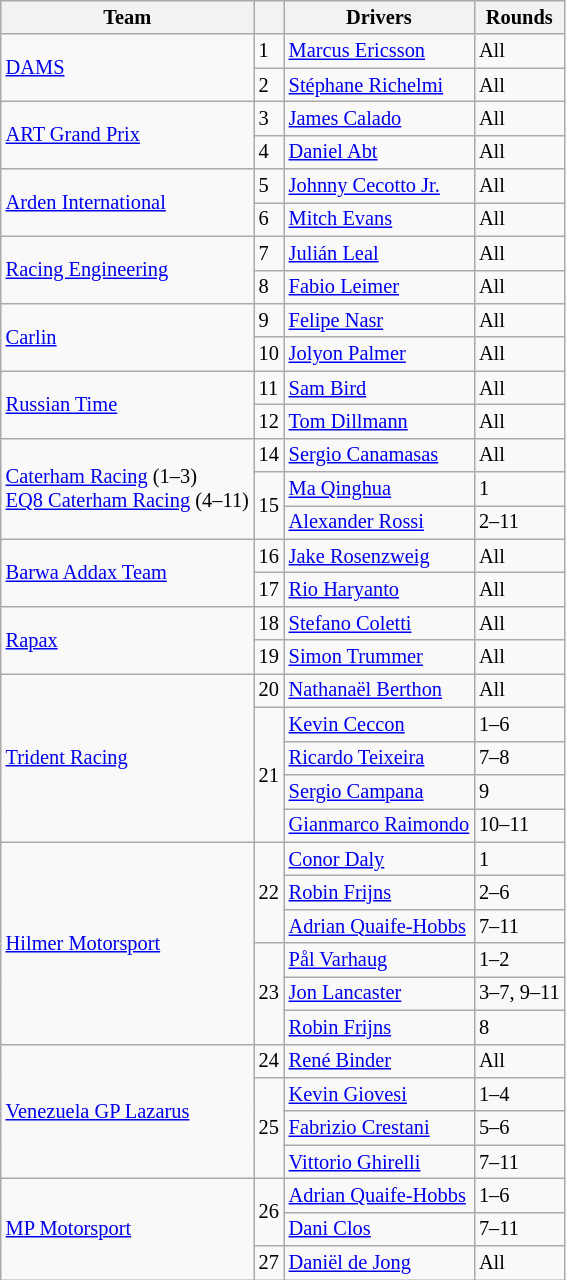<table class="wikitable" style="font-size: 85%">
<tr>
<th>Team</th>
<th></th>
<th>Drivers</th>
<th>Rounds</th>
</tr>
<tr>
<td rowspan=2> <a href='#'>DAMS</a></td>
<td>1</td>
<td> <a href='#'>Marcus Ericsson</a></td>
<td>All</td>
</tr>
<tr>
<td>2</td>
<td> <a href='#'>Stéphane Richelmi</a></td>
<td>All</td>
</tr>
<tr>
<td rowspan=2> <a href='#'>ART Grand Prix</a></td>
<td>3</td>
<td> <a href='#'>James Calado</a></td>
<td>All</td>
</tr>
<tr>
<td>4</td>
<td> <a href='#'>Daniel Abt</a></td>
<td>All</td>
</tr>
<tr>
<td rowspan=2> <a href='#'>Arden International</a></td>
<td>5</td>
<td> <a href='#'>Johnny Cecotto Jr.</a></td>
<td>All</td>
</tr>
<tr>
<td>6</td>
<td> <a href='#'>Mitch Evans</a></td>
<td>All</td>
</tr>
<tr>
<td rowspan=2> <a href='#'>Racing Engineering</a></td>
<td>7</td>
<td> <a href='#'>Julián Leal</a></td>
<td>All</td>
</tr>
<tr>
<td>8</td>
<td> <a href='#'>Fabio Leimer</a></td>
<td>All</td>
</tr>
<tr>
<td rowspan=2> <a href='#'>Carlin</a></td>
<td>9</td>
<td> <a href='#'>Felipe Nasr</a></td>
<td>All</td>
</tr>
<tr>
<td>10</td>
<td> <a href='#'>Jolyon Palmer</a></td>
<td>All</td>
</tr>
<tr>
<td rowspan=2> <a href='#'>Russian Time</a></td>
<td>11</td>
<td> <a href='#'>Sam Bird</a></td>
<td>All</td>
</tr>
<tr>
<td>12</td>
<td> <a href='#'>Tom Dillmann</a></td>
<td>All</td>
</tr>
<tr>
<td rowspan=3 nowrap> <a href='#'>Caterham Racing</a> (1–3) <br>  <a href='#'>EQ8 Caterham Racing</a> (4–11)</td>
<td>14</td>
<td> <a href='#'>Sergio Canamasas</a></td>
<td>All</td>
</tr>
<tr>
<td rowspan=2>15</td>
<td> <a href='#'>Ma Qinghua</a></td>
<td>1</td>
</tr>
<tr>
<td> <a href='#'>Alexander Rossi</a></td>
<td>2–11</td>
</tr>
<tr>
<td rowspan=2> <a href='#'>Barwa Addax Team</a></td>
<td>16</td>
<td> <a href='#'>Jake Rosenzweig</a></td>
<td>All</td>
</tr>
<tr>
<td>17</td>
<td> <a href='#'>Rio Haryanto</a></td>
<td>All</td>
</tr>
<tr>
<td rowspan=2> <a href='#'>Rapax</a></td>
<td>18</td>
<td> <a href='#'>Stefano Coletti</a></td>
<td>All</td>
</tr>
<tr>
<td>19</td>
<td> <a href='#'>Simon Trummer</a></td>
<td>All</td>
</tr>
<tr>
<td rowspan=5> <a href='#'>Trident Racing</a></td>
<td>20</td>
<td> <a href='#'>Nathanaël Berthon</a></td>
<td>All</td>
</tr>
<tr>
<td rowspan=4>21</td>
<td> <a href='#'>Kevin Ceccon</a></td>
<td>1–6</td>
</tr>
<tr>
<td> <a href='#'>Ricardo Teixeira</a></td>
<td>7–8</td>
</tr>
<tr>
<td> <a href='#'>Sergio Campana</a></td>
<td>9</td>
</tr>
<tr>
<td nowrap> <a href='#'>Gianmarco Raimondo</a></td>
<td>10–11</td>
</tr>
<tr>
<td rowspan=6> <a href='#'>Hilmer Motorsport</a></td>
<td rowspan=3>22</td>
<td> <a href='#'>Conor Daly</a></td>
<td>1</td>
</tr>
<tr>
<td> <a href='#'>Robin Frijns</a></td>
<td>2–6</td>
</tr>
<tr>
<td> <a href='#'>Adrian Quaife-Hobbs</a></td>
<td>7–11</td>
</tr>
<tr>
<td rowspan="3">23</td>
<td> <a href='#'>Pål Varhaug</a></td>
<td>1–2</td>
</tr>
<tr>
<td> <a href='#'>Jon Lancaster</a></td>
<td>3–7, 9–11</td>
</tr>
<tr>
<td> <a href='#'>Robin Frijns</a></td>
<td>8</td>
</tr>
<tr>
<td rowspan=4> <a href='#'>Venezuela GP Lazarus</a></td>
<td>24</td>
<td> <a href='#'>René Binder</a></td>
<td>All</td>
</tr>
<tr>
<td rowspan=3>25</td>
<td> <a href='#'>Kevin Giovesi</a></td>
<td>1–4</td>
</tr>
<tr>
<td> <a href='#'>Fabrizio Crestani</a></td>
<td>5–6</td>
</tr>
<tr>
<td> <a href='#'>Vittorio Ghirelli</a></td>
<td>7–11</td>
</tr>
<tr>
<td rowspan=3> <a href='#'>MP Motorsport</a></td>
<td rowspan=2>26</td>
<td> <a href='#'>Adrian Quaife-Hobbs</a></td>
<td>1–6</td>
</tr>
<tr>
<td> <a href='#'>Dani Clos</a></td>
<td>7–11</td>
</tr>
<tr>
<td>27</td>
<td> <a href='#'>Daniël de Jong</a></td>
<td>All</td>
</tr>
</table>
